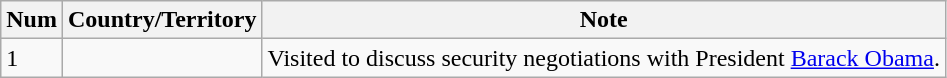<table class="wikitable">
<tr>
<th>Num</th>
<th>Country/Territory</th>
<th>Note</th>
</tr>
<tr>
<td>1</td>
<td></td>
<td>Visited to discuss security negotiations with President <a href='#'>Barack Obama</a>.</td>
</tr>
</table>
